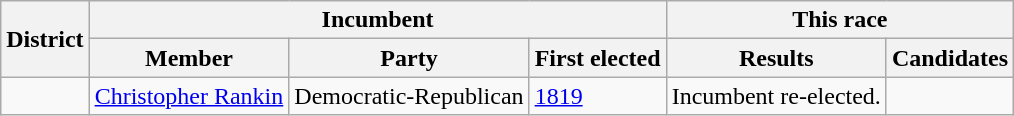<table class=wikitable>
<tr>
<th rowspan=2>District</th>
<th colspan=3>Incumbent</th>
<th colspan=2>This race</th>
</tr>
<tr>
<th>Member</th>
<th>Party</th>
<th>First elected</th>
<th>Results</th>
<th>Candidates</th>
</tr>
<tr>
<td></td>
<td><a href='#'>Christopher Rankin</a></td>
<td>Democratic-Republican</td>
<td><a href='#'>1819</a></td>
<td>Incumbent re-elected.</td>
<td nowrap></td>
</tr>
</table>
